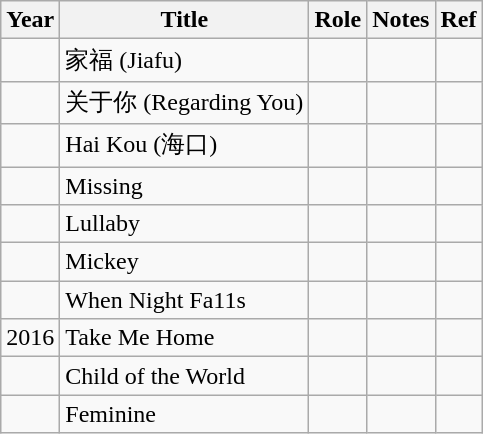<table class="wikitable">
<tr>
<th>Year</th>
<th>Title</th>
<th>Role</th>
<th>Notes</th>
<th>Ref</th>
</tr>
<tr>
<td></td>
<td>家福 (Jiafu)</td>
<td></td>
<td></td>
<td></td>
</tr>
<tr>
<td></td>
<td>关于你 (Regarding You)</td>
<td></td>
<td></td>
<td></td>
</tr>
<tr>
<td></td>
<td>Hai Kou (海口)</td>
<td></td>
<td></td>
<td></td>
</tr>
<tr>
<td></td>
<td>Missing</td>
<td></td>
<td></td>
<td></td>
</tr>
<tr>
<td></td>
<td>Lullaby</td>
<td></td>
<td></td>
<td></td>
</tr>
<tr>
<td></td>
<td>Mickey</td>
<td></td>
<td></td>
<td></td>
</tr>
<tr>
<td></td>
<td>When Night Fa11s <br></td>
<td></td>
<td></td>
<td></td>
</tr>
<tr>
<td>2016</td>
<td>Take Me Home<br></td>
<td></td>
<td></td>
<td></td>
</tr>
<tr>
<td></td>
<td>Child of the World</td>
<td></td>
<td></td>
<td></td>
</tr>
<tr>
<td></td>
<td>Feminine</td>
<td></td>
<td></td>
<td></td>
</tr>
</table>
